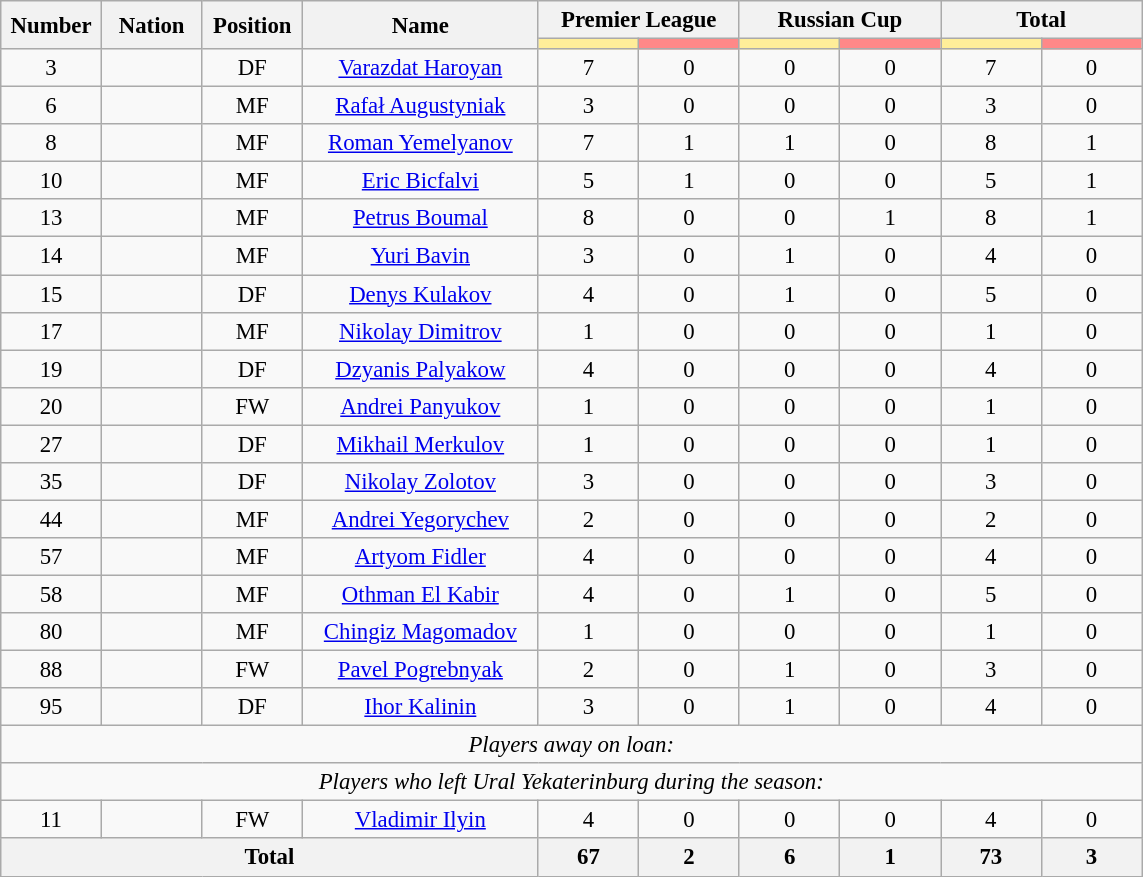<table class="wikitable" style="font-size: 95%; text-align: center;">
<tr>
<th rowspan=2 width=60>Number</th>
<th rowspan=2 width=60>Nation</th>
<th rowspan=2 width=60>Position</th>
<th rowspan=2 width=150>Name</th>
<th colspan=2>Premier League</th>
<th colspan=2>Russian Cup</th>
<th colspan=2>Total</th>
</tr>
<tr>
<th style="width:60px; background:#fe9;"></th>
<th style="width:60px; background:#ff8888;"></th>
<th style="width:60px; background:#fe9;"></th>
<th style="width:60px; background:#ff8888;"></th>
<th style="width:60px; background:#fe9;"></th>
<th style="width:60px; background:#ff8888;"></th>
</tr>
<tr>
<td>3</td>
<td></td>
<td>DF</td>
<td><a href='#'>Varazdat Haroyan</a></td>
<td>7</td>
<td>0</td>
<td>0</td>
<td>0</td>
<td>7</td>
<td>0</td>
</tr>
<tr>
<td>6</td>
<td></td>
<td>MF</td>
<td><a href='#'>Rafał Augustyniak</a></td>
<td>3</td>
<td>0</td>
<td>0</td>
<td>0</td>
<td>3</td>
<td>0</td>
</tr>
<tr>
<td>8</td>
<td></td>
<td>MF</td>
<td><a href='#'>Roman Yemelyanov</a></td>
<td>7</td>
<td>1</td>
<td>1</td>
<td>0</td>
<td>8</td>
<td>1</td>
</tr>
<tr>
<td>10</td>
<td></td>
<td>MF</td>
<td><a href='#'>Eric Bicfalvi</a></td>
<td>5</td>
<td>1</td>
<td>0</td>
<td>0</td>
<td>5</td>
<td>1</td>
</tr>
<tr>
<td>13</td>
<td></td>
<td>MF</td>
<td><a href='#'>Petrus Boumal</a></td>
<td>8</td>
<td>0</td>
<td>0</td>
<td>1</td>
<td>8</td>
<td>1</td>
</tr>
<tr>
<td>14</td>
<td></td>
<td>MF</td>
<td><a href='#'>Yuri Bavin</a></td>
<td>3</td>
<td>0</td>
<td>1</td>
<td>0</td>
<td>4</td>
<td>0</td>
</tr>
<tr>
<td>15</td>
<td></td>
<td>DF</td>
<td><a href='#'>Denys Kulakov</a></td>
<td>4</td>
<td>0</td>
<td>1</td>
<td>0</td>
<td>5</td>
<td>0</td>
</tr>
<tr>
<td>17</td>
<td></td>
<td>MF</td>
<td><a href='#'>Nikolay Dimitrov</a></td>
<td>1</td>
<td>0</td>
<td>0</td>
<td>0</td>
<td>1</td>
<td>0</td>
</tr>
<tr>
<td>19</td>
<td></td>
<td>DF</td>
<td><a href='#'>Dzyanis Palyakow</a></td>
<td>4</td>
<td>0</td>
<td>0</td>
<td>0</td>
<td>4</td>
<td>0</td>
</tr>
<tr>
<td>20</td>
<td></td>
<td>FW</td>
<td><a href='#'>Andrei Panyukov</a></td>
<td>1</td>
<td>0</td>
<td>0</td>
<td>0</td>
<td>1</td>
<td>0</td>
</tr>
<tr>
<td>27</td>
<td></td>
<td>DF</td>
<td><a href='#'>Mikhail Merkulov</a></td>
<td>1</td>
<td>0</td>
<td>0</td>
<td>0</td>
<td>1</td>
<td>0</td>
</tr>
<tr>
<td>35</td>
<td></td>
<td>DF</td>
<td><a href='#'>Nikolay Zolotov</a></td>
<td>3</td>
<td>0</td>
<td>0</td>
<td>0</td>
<td>3</td>
<td>0</td>
</tr>
<tr>
<td>44</td>
<td></td>
<td>MF</td>
<td><a href='#'>Andrei Yegorychev</a></td>
<td>2</td>
<td>0</td>
<td>0</td>
<td>0</td>
<td>2</td>
<td>0</td>
</tr>
<tr>
<td>57</td>
<td></td>
<td>MF</td>
<td><a href='#'>Artyom Fidler</a></td>
<td>4</td>
<td>0</td>
<td>0</td>
<td>0</td>
<td>4</td>
<td>0</td>
</tr>
<tr>
<td>58</td>
<td></td>
<td>MF</td>
<td><a href='#'>Othman El Kabir</a></td>
<td>4</td>
<td>0</td>
<td>1</td>
<td>0</td>
<td>5</td>
<td>0</td>
</tr>
<tr>
<td>80</td>
<td></td>
<td>MF</td>
<td><a href='#'>Chingiz Magomadov</a></td>
<td>1</td>
<td>0</td>
<td>0</td>
<td>0</td>
<td>1</td>
<td>0</td>
</tr>
<tr>
<td>88</td>
<td></td>
<td>FW</td>
<td><a href='#'>Pavel Pogrebnyak</a></td>
<td>2</td>
<td>0</td>
<td>1</td>
<td>0</td>
<td>3</td>
<td>0</td>
</tr>
<tr>
<td>95</td>
<td></td>
<td>DF</td>
<td><a href='#'>Ihor Kalinin</a></td>
<td>3</td>
<td>0</td>
<td>1</td>
<td>0</td>
<td>4</td>
<td>0</td>
</tr>
<tr>
<td colspan="14"><em>Players away on loan:</em></td>
</tr>
<tr>
<td colspan="14"><em>Players who left Ural Yekaterinburg during the season:</em></td>
</tr>
<tr>
<td>11</td>
<td></td>
<td>FW</td>
<td><a href='#'>Vladimir Ilyin</a></td>
<td>4</td>
<td>0</td>
<td>0</td>
<td>0</td>
<td>4</td>
<td>0</td>
</tr>
<tr>
<th colspan=4>Total</th>
<th>67</th>
<th>2</th>
<th>6</th>
<th>1</th>
<th>73</th>
<th>3</th>
</tr>
</table>
